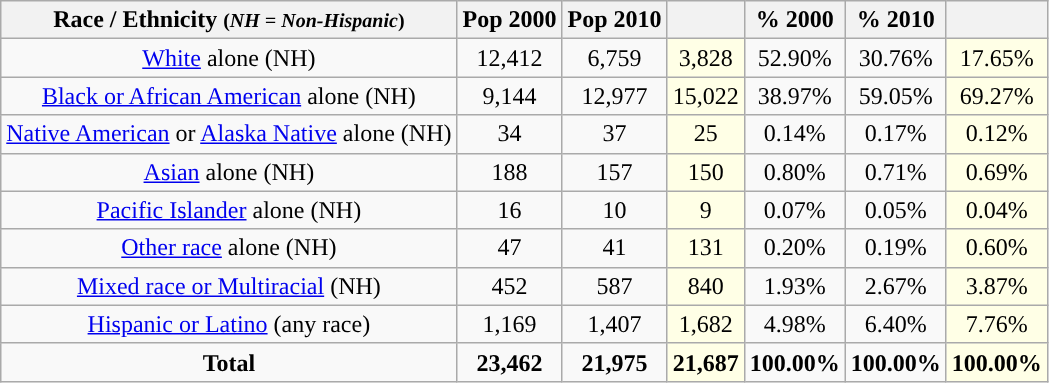<table class="wikitable" style="text-align:center;">
<tr>
<th>Race / Ethnicity <small>(<em>NH = Non-Hispanic</em>)</small></th>
<th>Pop 2000</th>
<th>Pop 2010</th>
<th></th>
<th>% 2000</th>
<th>% 2010</th>
<th></th>
</tr>
<tr>
<td><a href='#'>White</a> alone (NH)</td>
<td>12,412</td>
<td>6,759</td>
<td style='background: #ffffe6;'>3,828</td>
<td>52.90%</td>
<td>30.76%</td>
<td style='background: #ffffe6;'>17.65%</td>
</tr>
<tr>
<td><a href='#'>Black or African American</a> alone (NH)</td>
<td>9,144</td>
<td>12,977</td>
<td style='background: #ffffe6;'>15,022</td>
<td>38.97%</td>
<td>59.05%</td>
<td style='background: #ffffe6;'>69.27%</td>
</tr>
<tr>
<td><a href='#'>Native American</a> or <a href='#'>Alaska Native</a> alone (NH)</td>
<td>34</td>
<td>37</td>
<td style='background: #ffffe6;'>25</td>
<td>0.14%</td>
<td>0.17%</td>
<td style='background: #ffffe6;'>0.12%</td>
</tr>
<tr>
<td><a href='#'>Asian</a> alone (NH)</td>
<td>188</td>
<td>157</td>
<td style='background: #ffffe6;'>150</td>
<td>0.80%</td>
<td>0.71%</td>
<td style='background: #ffffe6;'>0.69%</td>
</tr>
<tr>
<td><a href='#'>Pacific Islander</a> alone (NH)</td>
<td>16</td>
<td>10</td>
<td style='background: #ffffe6;'>9</td>
<td>0.07%</td>
<td>0.05%</td>
<td style='background: #ffffe6;'>0.04%</td>
</tr>
<tr>
<td><a href='#'>Other race</a> alone (NH)</td>
<td>47</td>
<td>41</td>
<td style='background: #ffffe6;'>131</td>
<td>0.20%</td>
<td>0.19%</td>
<td style='background: #ffffe6;'>0.60%</td>
</tr>
<tr>
<td><a href='#'>Mixed race or Multiracial</a> (NH)</td>
<td>452</td>
<td>587</td>
<td style='background: #ffffe6;'>840</td>
<td>1.93%</td>
<td>2.67%</td>
<td style='background: #ffffe6;'>3.87%</td>
</tr>
<tr>
<td><a href='#'>Hispanic or Latino</a> (any race)</td>
<td>1,169</td>
<td>1,407</td>
<td style='background: #ffffe6;'>1,682</td>
<td>4.98%</td>
<td>6.40%</td>
<td style='background: #ffffe6;'>7.76%</td>
</tr>
<tr>
<td><strong>Total</strong></td>
<td><strong>23,462</strong></td>
<td><strong>21,975</strong></td>
<td style='background: #ffffe6;'><strong>21,687</strong></td>
<td><strong>100.00%</strong></td>
<td><strong>100.00%</strong></td>
<td style='background: #ffffe6;'><strong>100.00%</strong></td>
</tr>
</table>
